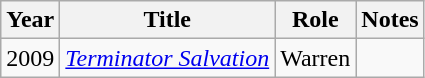<table class="wikitable sortable">
<tr>
<th>Year</th>
<th>Title</th>
<th>Role</th>
<th>Notes</th>
</tr>
<tr>
<td>2009</td>
<td><em><a href='#'>Terminator Salvation</a></em></td>
<td>Warren</td>
<td></td>
</tr>
</table>
